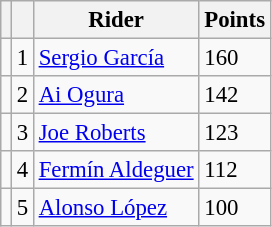<table class="wikitable" style="font-size: 95%;">
<tr>
<th></th>
<th></th>
<th>Rider</th>
<th>Points</th>
</tr>
<tr>
<td></td>
<td align=center>1</td>
<td> <a href='#'>Sergio García</a></td>
<td align=left>160</td>
</tr>
<tr>
<td></td>
<td align=center>2</td>
<td> <a href='#'>Ai Ogura</a></td>
<td align=left>142</td>
</tr>
<tr>
<td></td>
<td align=center>3</td>
<td> <a href='#'>Joe Roberts</a></td>
<td align=left>123</td>
</tr>
<tr>
<td></td>
<td align=center>4</td>
<td> <a href='#'>Fermín Aldeguer</a></td>
<td align=left>112</td>
</tr>
<tr>
<td></td>
<td align=center>5</td>
<td> <a href='#'>Alonso López</a></td>
<td align=left>100</td>
</tr>
</table>
